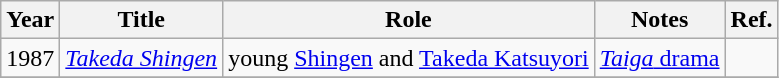<table class="wikitable">
<tr>
<th>Year</th>
<th>Title</th>
<th>Role</th>
<th>Notes</th>
<th>Ref.</th>
</tr>
<tr>
<td>1987</td>
<td><em><a href='#'>Takeda Shingen</a></em></td>
<td>young <a href='#'>Shingen</a> and <a href='#'>Takeda Katsuyori</a></td>
<td><a href='#'><em>Taiga</em> drama</a></td>
<td></td>
</tr>
<tr>
</tr>
</table>
